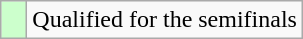<table class="wikitable">
<tr>
<td width=10px bgcolor="#ccffcc"></td>
<td>Qualified for the semifinals</td>
</tr>
</table>
